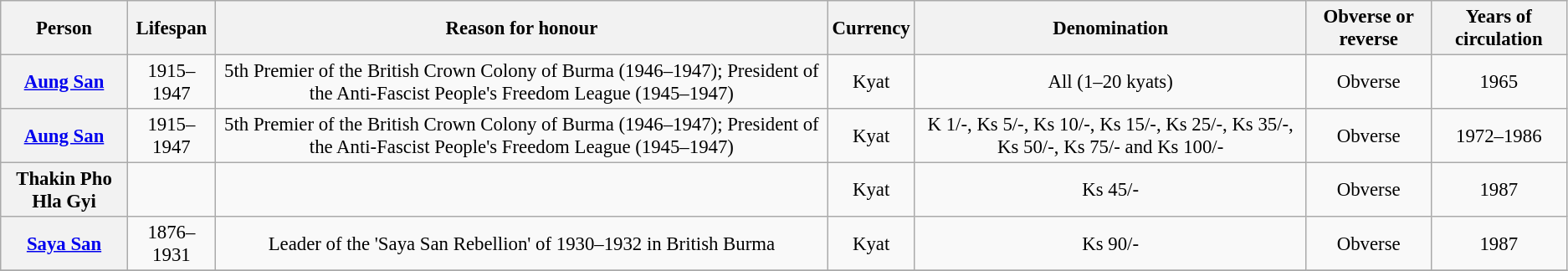<table class="wikitable" style="font-size:95%; text-align:center;">
<tr>
<th>Person</th>
<th>Lifespan</th>
<th>Reason for honour</th>
<th>Currency</th>
<th>Denomination</th>
<th>Obverse or reverse</th>
<th>Years of circulation</th>
</tr>
<tr>
<th><a href='#'>Aung San</a></th>
<td>1915–1947</td>
<td>5th Premier of the British Crown Colony of Burma (1946–1947); President of the Anti-Fascist People's Freedom League (1945–1947)</td>
<td>Kyat</td>
<td>All (1–20 kyats)</td>
<td>Obverse</td>
<td>1965</td>
</tr>
<tr>
<th><a href='#'>Aung San</a></th>
<td>1915–1947</td>
<td>5th Premier of the British Crown Colony of Burma (1946–1947); President of the Anti-Fascist People's Freedom League (1945–1947)</td>
<td>Kyat</td>
<td>K 1/-, Ks 5/-, Ks 10/-, Ks 15/-, Ks 25/-, Ks 35/-, Ks 50/-, Ks 75/- and Ks 100/-</td>
<td>Obverse</td>
<td>1972–1986</td>
</tr>
<tr>
<th>Thakin Pho Hla Gyi</th>
<td></td>
<td></td>
<td>Kyat</td>
<td>Ks 45/-</td>
<td>Obverse</td>
<td>1987</td>
</tr>
<tr>
<th><a href='#'>Saya San</a></th>
<td>1876–1931</td>
<td>Leader of the 'Saya San Rebellion' of 1930–1932 in British Burma</td>
<td>Kyat</td>
<td>Ks 90/-</td>
<td>Obverse</td>
<td>1987</td>
</tr>
<tr>
</tr>
</table>
